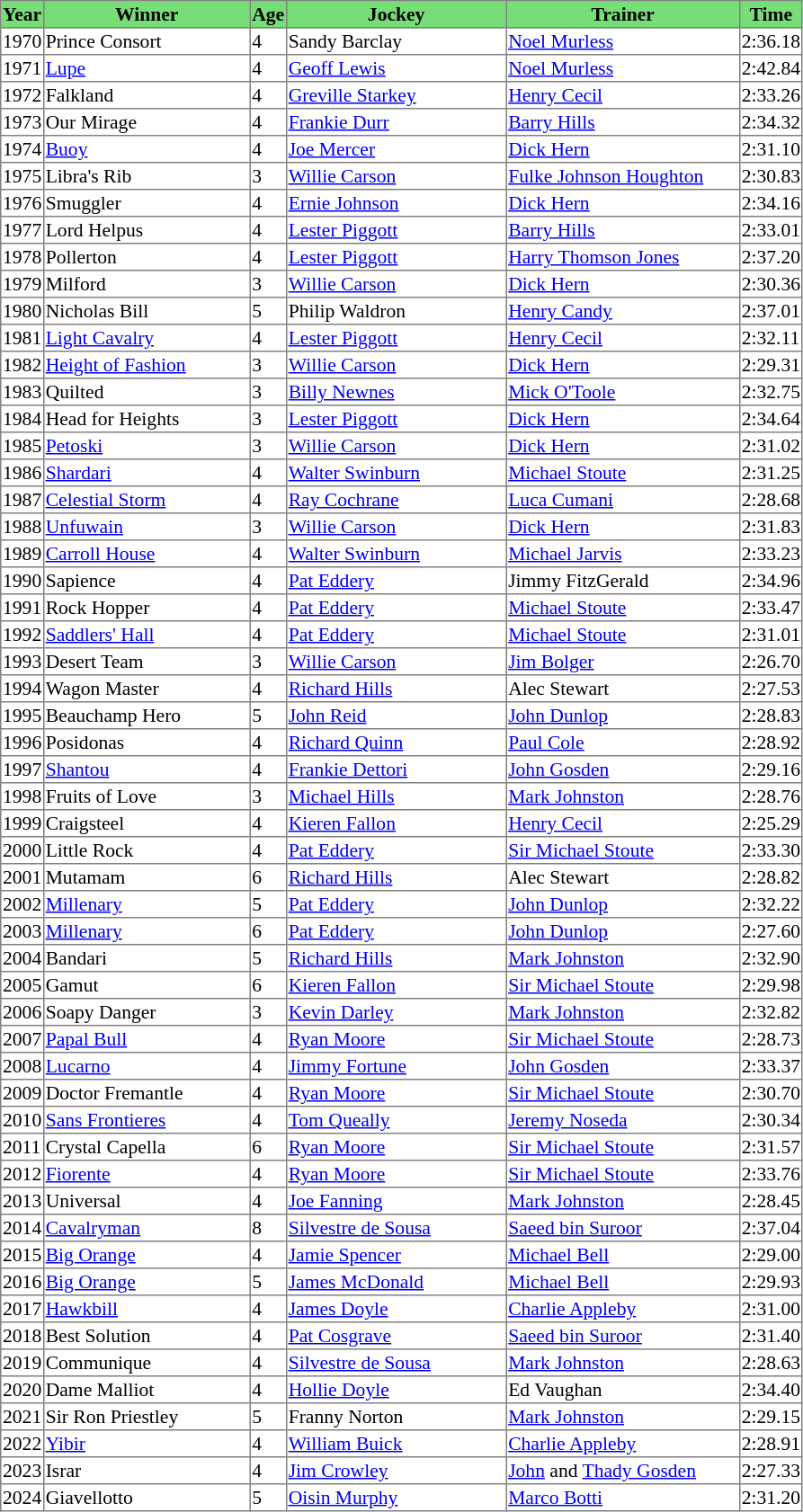<table class = "sortable" | border="1" style="border-collapse: collapse; font-size:90%">
<tr bgcolor="#77dd77" align="center">
<th>Year</th>
<th>Winner</th>
<th>Age</th>
<th>Jockey</th>
<th>Trainer</th>
<th>Time</th>
</tr>
<tr>
<td>1970</td>
<td width=150px>Prince Consort</td>
<td>4</td>
<td width=160px>Sandy Barclay</td>
<td width=170px><a href='#'>Noel Murless</a></td>
<td>2:36.18</td>
</tr>
<tr>
<td>1971</td>
<td><a href='#'>Lupe</a></td>
<td>4</td>
<td><a href='#'>Geoff Lewis</a></td>
<td><a href='#'>Noel Murless</a></td>
<td>2:42.84</td>
</tr>
<tr>
<td>1972</td>
<td>Falkland</td>
<td>4</td>
<td><a href='#'>Greville Starkey</a></td>
<td><a href='#'>Henry Cecil</a></td>
<td>2:33.26</td>
</tr>
<tr>
<td>1973</td>
<td>Our Mirage</td>
<td>4</td>
<td><a href='#'>Frankie Durr</a></td>
<td><a href='#'>Barry Hills</a></td>
<td>2:34.32</td>
</tr>
<tr>
<td>1974</td>
<td><a href='#'>Buoy</a></td>
<td>4</td>
<td><a href='#'>Joe Mercer</a></td>
<td><a href='#'>Dick Hern</a></td>
<td>2:31.10</td>
</tr>
<tr>
<td>1975</td>
<td>Libra's Rib</td>
<td>3</td>
<td><a href='#'>Willie Carson</a></td>
<td><a href='#'>Fulke Johnson Houghton</a></td>
<td>2:30.83</td>
</tr>
<tr>
<td>1976</td>
<td>Smuggler</td>
<td>4</td>
<td><a href='#'>Ernie Johnson</a></td>
<td><a href='#'>Dick Hern</a></td>
<td>2:34.16</td>
</tr>
<tr>
<td>1977</td>
<td>Lord Helpus</td>
<td>4</td>
<td><a href='#'>Lester Piggott</a></td>
<td><a href='#'>Barry Hills</a></td>
<td>2:33.01</td>
</tr>
<tr>
<td>1978</td>
<td>Pollerton</td>
<td>4</td>
<td><a href='#'>Lester Piggott</a></td>
<td><a href='#'>Harry Thomson Jones</a></td>
<td>2:37.20</td>
</tr>
<tr>
<td>1979</td>
<td>Milford</td>
<td>3</td>
<td><a href='#'>Willie Carson</a></td>
<td><a href='#'>Dick Hern</a></td>
<td>2:30.36</td>
</tr>
<tr>
<td>1980</td>
<td>Nicholas Bill</td>
<td>5</td>
<td>Philip Waldron</td>
<td><a href='#'>Henry Candy</a></td>
<td>2:37.01</td>
</tr>
<tr>
<td>1981</td>
<td><a href='#'>Light Cavalry</a></td>
<td>4</td>
<td><a href='#'>Lester Piggott</a></td>
<td><a href='#'>Henry Cecil</a></td>
<td>2:32.11</td>
</tr>
<tr>
<td>1982</td>
<td><a href='#'>Height of Fashion</a></td>
<td>3</td>
<td><a href='#'>Willie Carson</a></td>
<td><a href='#'>Dick Hern</a></td>
<td>2:29.31</td>
</tr>
<tr>
<td>1983</td>
<td>Quilted</td>
<td>3</td>
<td><a href='#'>Billy Newnes</a></td>
<td><a href='#'>Mick O'Toole</a></td>
<td>2:32.75</td>
</tr>
<tr>
<td>1984</td>
<td>Head for Heights</td>
<td>3</td>
<td><a href='#'>Lester Piggott</a></td>
<td><a href='#'>Dick Hern</a></td>
<td>2:34.64</td>
</tr>
<tr>
<td>1985</td>
<td><a href='#'>Petoski</a></td>
<td>3</td>
<td><a href='#'>Willie Carson</a></td>
<td><a href='#'>Dick Hern</a></td>
<td>2:31.02</td>
</tr>
<tr>
<td>1986</td>
<td><a href='#'>Shardari</a></td>
<td>4</td>
<td><a href='#'>Walter Swinburn</a></td>
<td><a href='#'>Michael Stoute</a></td>
<td>2:31.25</td>
</tr>
<tr>
<td>1987</td>
<td><a href='#'>Celestial Storm</a></td>
<td>4</td>
<td><a href='#'>Ray Cochrane</a></td>
<td><a href='#'>Luca Cumani</a></td>
<td>2:28.68</td>
</tr>
<tr>
<td>1988</td>
<td><a href='#'>Unfuwain</a></td>
<td>3</td>
<td><a href='#'>Willie Carson</a></td>
<td><a href='#'>Dick Hern</a></td>
<td>2:31.83</td>
</tr>
<tr>
<td>1989</td>
<td><a href='#'>Carroll House</a></td>
<td>4</td>
<td><a href='#'>Walter Swinburn</a></td>
<td><a href='#'>Michael Jarvis</a></td>
<td>2:33.23</td>
</tr>
<tr>
<td>1990</td>
<td>Sapience</td>
<td>4</td>
<td><a href='#'>Pat Eddery</a></td>
<td>Jimmy FitzGerald</td>
<td>2:34.96</td>
</tr>
<tr>
<td>1991</td>
<td>Rock Hopper</td>
<td>4</td>
<td><a href='#'>Pat Eddery</a></td>
<td><a href='#'>Michael Stoute</a></td>
<td>2:33.47</td>
</tr>
<tr>
<td>1992</td>
<td><a href='#'>Saddlers' Hall</a></td>
<td>4</td>
<td><a href='#'>Pat Eddery</a></td>
<td><a href='#'>Michael Stoute</a></td>
<td>2:31.01</td>
</tr>
<tr>
<td>1993</td>
<td>Desert Team</td>
<td>3</td>
<td><a href='#'>Willie Carson</a></td>
<td><a href='#'>Jim Bolger</a></td>
<td>2:26.70</td>
</tr>
<tr>
<td>1994</td>
<td>Wagon Master</td>
<td>4</td>
<td><a href='#'>Richard Hills</a></td>
<td>Alec Stewart</td>
<td>2:27.53</td>
</tr>
<tr>
<td>1995</td>
<td>Beauchamp Hero</td>
<td>5</td>
<td><a href='#'>John Reid</a></td>
<td><a href='#'>John Dunlop</a></td>
<td>2:28.83</td>
</tr>
<tr>
<td>1996</td>
<td>Posidonas</td>
<td>4</td>
<td><a href='#'>Richard Quinn</a></td>
<td><a href='#'>Paul Cole</a></td>
<td>2:28.92</td>
</tr>
<tr>
<td>1997</td>
<td><a href='#'>Shantou</a></td>
<td>4</td>
<td><a href='#'>Frankie Dettori</a></td>
<td><a href='#'>John Gosden</a></td>
<td>2:29.16</td>
</tr>
<tr>
<td>1998</td>
<td>Fruits of Love</td>
<td>3</td>
<td><a href='#'>Michael Hills</a></td>
<td><a href='#'>Mark Johnston</a></td>
<td>2:28.76</td>
</tr>
<tr>
<td>1999</td>
<td>Craigsteel</td>
<td>4</td>
<td><a href='#'>Kieren Fallon</a></td>
<td><a href='#'>Henry Cecil</a></td>
<td>2:25.29</td>
</tr>
<tr>
<td>2000</td>
<td>Little Rock</td>
<td>4</td>
<td><a href='#'>Pat Eddery</a></td>
<td><a href='#'>Sir Michael Stoute</a></td>
<td>2:33.30</td>
</tr>
<tr>
<td>2001</td>
<td>Mutamam</td>
<td>6</td>
<td><a href='#'>Richard Hills</a></td>
<td>Alec Stewart</td>
<td>2:28.82</td>
</tr>
<tr>
<td>2002</td>
<td><a href='#'>Millenary</a></td>
<td>5</td>
<td><a href='#'>Pat Eddery</a></td>
<td><a href='#'>John Dunlop</a></td>
<td>2:32.22</td>
</tr>
<tr>
<td>2003</td>
<td><a href='#'>Millenary</a></td>
<td>6</td>
<td><a href='#'>Pat Eddery</a></td>
<td><a href='#'>John Dunlop</a></td>
<td>2:27.60</td>
</tr>
<tr>
<td>2004</td>
<td>Bandari</td>
<td>5</td>
<td><a href='#'>Richard Hills</a></td>
<td><a href='#'>Mark Johnston</a></td>
<td>2:32.90</td>
</tr>
<tr>
<td>2005</td>
<td>Gamut</td>
<td>6</td>
<td><a href='#'>Kieren Fallon</a></td>
<td><a href='#'>Sir Michael Stoute</a></td>
<td>2:29.98</td>
</tr>
<tr>
<td>2006</td>
<td>Soapy Danger</td>
<td>3</td>
<td><a href='#'>Kevin Darley</a></td>
<td><a href='#'>Mark Johnston</a></td>
<td>2:32.82</td>
</tr>
<tr>
<td>2007</td>
<td><a href='#'>Papal Bull</a></td>
<td>4</td>
<td><a href='#'>Ryan Moore</a></td>
<td><a href='#'>Sir Michael Stoute</a></td>
<td>2:28.73</td>
</tr>
<tr>
<td>2008</td>
<td><a href='#'>Lucarno</a></td>
<td>4</td>
<td><a href='#'>Jimmy Fortune</a></td>
<td><a href='#'>John Gosden</a></td>
<td>2:33.37</td>
</tr>
<tr>
<td>2009</td>
<td>Doctor Fremantle</td>
<td>4</td>
<td><a href='#'>Ryan Moore</a></td>
<td><a href='#'>Sir Michael Stoute</a></td>
<td>2:30.70</td>
</tr>
<tr>
<td>2010</td>
<td><a href='#'>Sans Frontieres</a></td>
<td>4</td>
<td><a href='#'>Tom Queally</a></td>
<td><a href='#'>Jeremy Noseda</a></td>
<td>2:30.34</td>
</tr>
<tr>
<td>2011</td>
<td>Crystal Capella</td>
<td>6</td>
<td><a href='#'>Ryan Moore</a></td>
<td><a href='#'>Sir Michael Stoute</a></td>
<td>2:31.57</td>
</tr>
<tr>
<td>2012</td>
<td><a href='#'>Fiorente</a></td>
<td>4</td>
<td><a href='#'>Ryan Moore</a></td>
<td><a href='#'>Sir Michael Stoute</a></td>
<td>2:33.76</td>
</tr>
<tr>
<td>2013</td>
<td>Universal</td>
<td>4</td>
<td><a href='#'>Joe Fanning</a></td>
<td><a href='#'>Mark Johnston</a></td>
<td>2:28.45</td>
</tr>
<tr>
<td>2014</td>
<td><a href='#'>Cavalryman</a></td>
<td>8</td>
<td><a href='#'>Silvestre de Sousa</a></td>
<td><a href='#'>Saeed bin Suroor</a></td>
<td>2:37.04</td>
</tr>
<tr>
<td>2015</td>
<td><a href='#'>Big Orange</a></td>
<td>4</td>
<td><a href='#'>Jamie Spencer</a></td>
<td><a href='#'>Michael Bell</a></td>
<td>2:29.00</td>
</tr>
<tr>
<td>2016</td>
<td><a href='#'>Big Orange</a></td>
<td>5</td>
<td><a href='#'>James McDonald</a></td>
<td><a href='#'>Michael Bell</a></td>
<td>2:29.93</td>
</tr>
<tr>
<td>2017</td>
<td><a href='#'>Hawkbill</a></td>
<td>4</td>
<td><a href='#'>James Doyle</a></td>
<td><a href='#'>Charlie Appleby</a></td>
<td>2:31.00</td>
</tr>
<tr>
<td>2018</td>
<td>Best Solution</td>
<td>4</td>
<td><a href='#'>Pat Cosgrave</a></td>
<td><a href='#'>Saeed bin Suroor</a></td>
<td>2:31.40</td>
</tr>
<tr>
<td>2019</td>
<td>Communique</td>
<td>4</td>
<td><a href='#'>Silvestre de Sousa</a></td>
<td><a href='#'>Mark Johnston</a></td>
<td>2:28.63</td>
</tr>
<tr>
<td>2020</td>
<td>Dame Malliot</td>
<td>4</td>
<td><a href='#'>Hollie Doyle</a></td>
<td>Ed Vaughan</td>
<td>2:34.40</td>
</tr>
<tr>
<td>2021</td>
<td>Sir Ron Priestley</td>
<td>5</td>
<td>Franny Norton</td>
<td><a href='#'>Mark Johnston</a></td>
<td>2:29.15</td>
</tr>
<tr>
<td>2022</td>
<td><a href='#'>Yibir</a></td>
<td>4</td>
<td><a href='#'>William Buick</a></td>
<td><a href='#'>Charlie Appleby</a></td>
<td>2:28.91</td>
</tr>
<tr>
<td>2023</td>
<td>Israr</td>
<td>4</td>
<td><a href='#'>Jim Crowley</a></td>
<td><a href='#'>John</a> and <a href='#'>Thady Gosden</a></td>
<td>2:27.33</td>
</tr>
<tr>
<td>2024</td>
<td>Giavellotto</td>
<td>5</td>
<td><a href='#'>Oisin Murphy</a></td>
<td><a href='#'>Marco Botti</a></td>
<td>2:31.20</td>
</tr>
</table>
